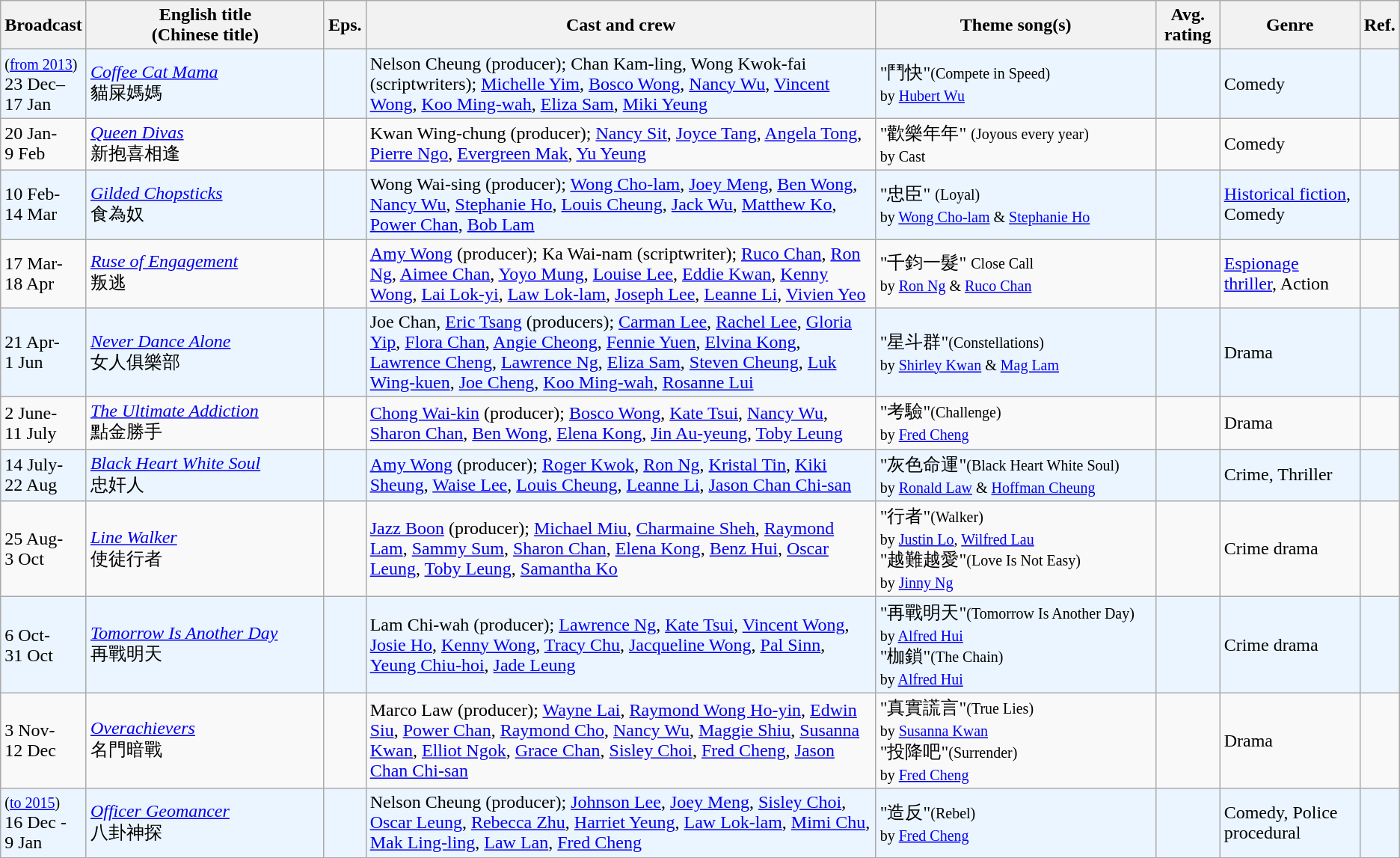<table class="wikitable sortable">
<tr>
<th>Broadcast</th>
<th style="width:17%;">English title <br> (Chinese title)</th>
<th>Eps.</th>
<th>Cast and crew</th>
<th style="width:20%;">Theme song(s)</th>
<th>Avg. rating</th>
<th style="width:10%;">Genre</th>
<th>Ref.</th>
</tr>
<tr ---- bgcolor="#ebf5ff">
<td><small>(<a href='#'>from 2013</a>)</small><br>23 Dec–<br>17 Jan</td>
<td><em><a href='#'>Coffee Cat Mama</a></em><br>貓屎媽媽</td>
<td></td>
<td>Nelson Cheung (producer); Chan Kam-ling, Wong Kwok-fai (scriptwriters); <a href='#'>Michelle Yim</a>, <a href='#'>Bosco Wong</a>, <a href='#'>Nancy Wu</a>, <a href='#'>Vincent Wong</a>, <a href='#'>Koo Ming-wah</a>, <a href='#'>Eliza Sam</a>, <a href='#'>Miki Yeung</a></td>
<td>"鬥快"<small>(Compete in Speed)</small><br><small>by <a href='#'>Hubert Wu</a></small></td>
<td></td>
<td>Comedy</td>
<td></td>
</tr>
<tr>
<td>20 Jan-<br>9 Feb</td>
<td><em><a href='#'>Queen Divas</a></em> <br>新抱喜相逢</td>
<td></td>
<td>Kwan Wing-chung (producer); <a href='#'>Nancy Sit</a>, <a href='#'>Joyce Tang</a>, <a href='#'>Angela Tong</a>, <a href='#'>Pierre Ngo</a>, <a href='#'>Evergreen Mak</a>, <a href='#'>Yu Yeung</a></td>
<td>"歡樂年年" <small>(Joyous every year)</small><br><small>by Cast</small></td>
<td></td>
<td>Comedy</td>
<td></td>
</tr>
<tr ---- bgcolor="#ebf5ff">
<td>10 Feb-<br>14 Mar</td>
<td><em><a href='#'>Gilded Chopsticks</a></em> <br> 食為奴</td>
<td></td>
<td>Wong Wai-sing (producer); <a href='#'>Wong Cho-lam</a>, <a href='#'>Joey Meng</a>, <a href='#'>Ben Wong</a>, <a href='#'>Nancy Wu</a>, <a href='#'>Stephanie Ho</a>, <a href='#'>Louis Cheung</a>, <a href='#'>Jack Wu</a>, <a href='#'>Matthew Ko</a>, <a href='#'>Power Chan</a>, <a href='#'>Bob Lam</a></td>
<td>"忠臣" <small>(Loyal)</small><br><small>by <a href='#'>Wong Cho-lam</a> & <a href='#'>Stephanie Ho</a></small></td>
<td></td>
<td><a href='#'>Historical fiction</a>, Comedy</td>
<td></td>
</tr>
<tr>
<td>17 Mar-<br>18 Apr</td>
<td><em><a href='#'>Ruse of Engagement</a></em> <br> 叛逃</td>
<td></td>
<td><a href='#'>Amy Wong</a> (producer); Ka Wai-nam (scriptwriter); <a href='#'>Ruco Chan</a>, <a href='#'>Ron Ng</a>, <a href='#'>Aimee Chan</a>, <a href='#'>Yoyo Mung</a>, <a href='#'>Louise Lee</a>, <a href='#'>Eddie Kwan</a>, <a href='#'>Kenny Wong</a>, <a href='#'>Lai Lok-yi</a>, <a href='#'>Law Lok-lam</a>, <a href='#'>Joseph Lee</a>, <a href='#'>Leanne Li</a>, <a href='#'>Vivien Yeo</a></td>
<td>"千鈞一髮" <small> Close Call </small><br><small>by <a href='#'>Ron Ng</a> & <a href='#'>Ruco Chan</a> </small></td>
<td></td>
<td><a href='#'>Espionage thriller</a>, Action</td>
<td></td>
</tr>
<tr ---- bgcolor="#ebf5ff">
<td>21 Apr-<br>1 Jun</td>
<td><em><a href='#'>Never Dance Alone</a></em><br>女人俱樂部</td>
<td></td>
<td>Joe Chan, <a href='#'>Eric Tsang</a> (producers); <a href='#'>Carman Lee</a>, <a href='#'>Rachel Lee</a>, <a href='#'>Gloria Yip</a>, <a href='#'>Flora Chan</a>, <a href='#'>Angie Cheong</a>, <a href='#'>Fennie Yuen</a>, <a href='#'>Elvina Kong</a>, <a href='#'>Lawrence Cheng</a>, <a href='#'>Lawrence Ng</a>, <a href='#'>Eliza Sam</a>, <a href='#'>Steven Cheung</a>, <a href='#'>Luk Wing-kuen</a>, <a href='#'>Joe Cheng</a>, <a href='#'>Koo Ming-wah</a>, <a href='#'>Rosanne Lui</a></td>
<td>"星斗群"<small>(Constellations)</small><br><small>by <a href='#'>Shirley Kwan</a> & <a href='#'>Mag Lam</a></small></td>
<td></td>
<td>Drama</td>
<td></td>
</tr>
<tr>
<td>2 June-<br>11 July</td>
<td><em><a href='#'>The Ultimate Addiction</a></em><br>點金勝手</td>
<td></td>
<td><a href='#'>Chong Wai-kin</a> (producer); <a href='#'>Bosco Wong</a>, <a href='#'>Kate Tsui</a>, <a href='#'>Nancy Wu</a>, <a href='#'>Sharon Chan</a>, <a href='#'>Ben Wong</a>, <a href='#'>Elena Kong</a>, <a href='#'>Jin Au-yeung</a>, <a href='#'>Toby Leung</a></td>
<td>"考驗"<small>(Challenge)</small><br><small>by <a href='#'>Fred Cheng</a></small></td>
<td></td>
<td>Drama</td>
<td></td>
</tr>
<tr ---- bgcolor="#ebf5ff">
<td>14 July-<br>22 Aug</td>
<td><em><a href='#'>Black Heart White Soul</a></em><br>忠奸人</td>
<td></td>
<td><a href='#'>Amy Wong</a> (producer); <a href='#'>Roger Kwok</a>, <a href='#'>Ron Ng</a>, <a href='#'>Kristal Tin</a>, <a href='#'>Kiki Sheung</a>, <a href='#'>Waise Lee</a>, <a href='#'>Louis Cheung</a>, <a href='#'>Leanne Li</a>, <a href='#'>Jason Chan Chi-san</a></td>
<td>"灰色命運"<small>(Black Heart White Soul)</small><br><small>by <a href='#'>Ronald Law</a> & <a href='#'>Hoffman Cheung</a></small></td>
<td></td>
<td>Crime, Thriller</td>
<td></td>
</tr>
<tr>
<td>25 Aug-<br>3 Oct</td>
<td><em><a href='#'>Line Walker</a></em> <br>使徒行者</td>
<td></td>
<td><a href='#'>Jazz Boon</a> (producer); <a href='#'>Michael Miu</a>, <a href='#'>Charmaine Sheh</a>, <a href='#'>Raymond Lam</a>, <a href='#'>Sammy Sum</a>, <a href='#'>Sharon Chan</a>, <a href='#'>Elena Kong</a>, <a href='#'>Benz Hui</a>, <a href='#'>Oscar Leung</a>, <a href='#'>Toby Leung</a>, <a href='#'>Samantha Ko</a></td>
<td>"行者"<small>(Walker)</small><br><small> by <a href='#'>Justin Lo</a>, <a href='#'>Wilfred Lau</a></small><br>"越難越愛"<small>(Love Is Not Easy)</small><br><small> by <a href='#'>Jinny Ng</a></small></td>
<td></td>
<td>Crime drama</td>
<td></td>
</tr>
<tr ---- bgcolor="#ebf5ff">
<td>6 Oct-<br>31 Oct</td>
<td><em><a href='#'>Tomorrow Is Another Day</a></em> <br>再戰明天</td>
<td></td>
<td>Lam Chi-wah (producer); <a href='#'>Lawrence Ng</a>, <a href='#'>Kate Tsui</a>, <a href='#'>Vincent Wong</a>, <a href='#'>Josie Ho</a>, <a href='#'>Kenny Wong</a>, <a href='#'>Tracy Chu</a>, <a href='#'>Jacqueline Wong</a>, <a href='#'>Pal Sinn</a>, <a href='#'>Yeung Chiu-hoi</a>, <a href='#'>Jade Leung</a></td>
<td>"再戰明天"<small>(Tomorrow Is Another Day)</small><br><small> by <a href='#'>Alfred Hui</a></small><br>"枷鎖"<small>(The Chain)</small><br><small> by <a href='#'>Alfred Hui</a></small></td>
<td></td>
<td>Crime drama</td>
<td></td>
</tr>
<tr>
<td>3 Nov-<br>12 Dec</td>
<td><em><a href='#'>Overachievers</a></em> <br> 名門暗戰</td>
<td></td>
<td>Marco Law (producer); <a href='#'>Wayne Lai</a>, <a href='#'>Raymond Wong Ho-yin</a>, <a href='#'>Edwin Siu</a>, <a href='#'>Power Chan</a>, <a href='#'>Raymond Cho</a>, <a href='#'>Nancy Wu</a>, <a href='#'>Maggie Shiu</a>, <a href='#'>Susanna Kwan</a>, <a href='#'>Elliot Ngok</a>, <a href='#'>Grace Chan</a>, <a href='#'>Sisley Choi</a>, <a href='#'>Fred Cheng</a>, <a href='#'>Jason Chan Chi-san</a></td>
<td>"真實謊言"<small>(True Lies)</small><br><small> by <a href='#'>Susanna Kwan</a></small><br>"投降吧"<small>(Surrender)</small><br><small> by <a href='#'>Fred Cheng</a></small></td>
<td></td>
<td>Drama</td>
<td></td>
</tr>
<tr ---- bgcolor="#ebf5ff">
<td><small>(<a href='#'>to 2015</a>)</small><br> 16 Dec -<br>9 Jan</td>
<td><em><a href='#'>Officer Geomancer</a></em><br>八卦神探</td>
<td></td>
<td>Nelson Cheung (producer); <a href='#'>Johnson Lee</a>, <a href='#'>Joey Meng</a>, <a href='#'>Sisley Choi</a>, <a href='#'>Oscar Leung</a>, <a href='#'>Rebecca Zhu</a>, <a href='#'>Harriet Yeung</a>, <a href='#'>Law Lok-lam</a>, <a href='#'>Mimi Chu</a>, <a href='#'>Mak Ling-ling</a>, <a href='#'>Law Lan</a>, <a href='#'>Fred Cheng</a></td>
<td>"造反"<small>(Rebel)</small><br><small> by <a href='#'>Fred Cheng</a></small></td>
<td></td>
<td>Comedy, Police procedural</td>
<td></td>
</tr>
</table>
